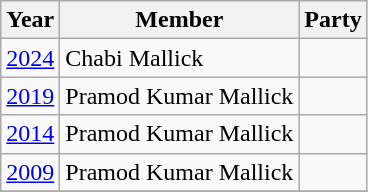<table class="wikitable sortable">
<tr>
<th>Year</th>
<th>Member</th>
<th colspan=2>Party</th>
</tr>
<tr>
<td><a href='#'>2024</a></td>
<td>Chabi Mallick</td>
<td></td>
</tr>
<tr>
<td><a href='#'>2019</a></td>
<td>Pramod Kumar Mallick</td>
<td></td>
</tr>
<tr>
<td><a href='#'>2014</a></td>
<td>Pramod Kumar Mallick</td>
<td></td>
</tr>
<tr>
<td><a href='#'>2009</a></td>
<td>Pramod Kumar Mallick</td>
<td></td>
</tr>
<tr>
</tr>
</table>
